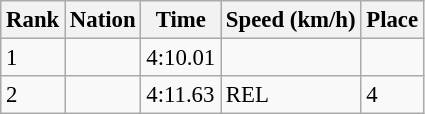<table class="wikitable" style="font-size:95%;">
<tr>
<th>Rank</th>
<th>Nation</th>
<th>Time</th>
<th>Speed (km/h)</th>
<th>Place</th>
</tr>
<tr>
<td>1</td>
<td></td>
<td>4:10.01</td>
<td></td>
<td></td>
</tr>
<tr>
<td>2</td>
<td></td>
<td>4:11.63</td>
<td>REL</td>
<td>4</td>
</tr>
</table>
